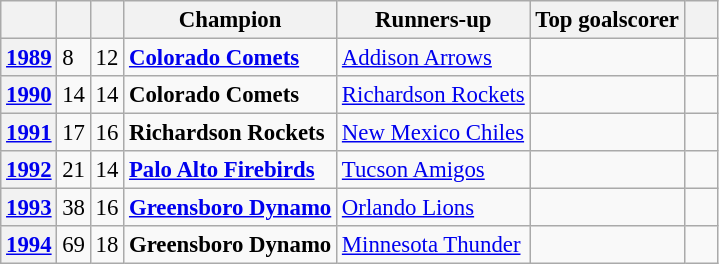<table class="wikitable plainrowheaders sortable" style="font-size:95%">
<tr>
<th style="width:1em"></th>
<th class="unsortable" style="width:1em"></th>
<th class="unsortable" style="width:1em"></th>
<th>Champion</th>
<th>Runners-up</th>
<th>Top goalscorer</th>
<th class="unsortable" style="width:1em"></th>
</tr>
<tr>
<th scope="row"><strong><a href='#'>1989</a></strong></th>
<td>8</td>
<td>12</td>
<td><strong><a href='#'>Colorado Comets</a></strong></td>
<td><a href='#'>Addison Arrows</a></td>
<td></td>
<td></td>
</tr>
<tr>
<th scope="row"><strong><a href='#'>1990</a></strong></th>
<td>14</td>
<td>14</td>
<td><strong>Colorado Comets</strong></td>
<td><a href='#'>Richardson Rockets</a></td>
<td></td>
<td></td>
</tr>
<tr>
<th scope="row"><strong><a href='#'>1991</a></strong></th>
<td>17</td>
<td>16</td>
<td><strong>Richardson Rockets</strong></td>
<td><a href='#'>New Mexico Chiles</a></td>
<td></td>
<td></td>
</tr>
<tr>
<th scope="row"><strong><a href='#'>1992</a></strong></th>
<td>21</td>
<td>14</td>
<td><strong><a href='#'>Palo Alto Firebirds</a></strong></td>
<td><a href='#'>Tucson Amigos</a></td>
<td></td>
<td></td>
</tr>
<tr>
<th scope="row"><strong><a href='#'>1993</a></strong></th>
<td>38</td>
<td>16</td>
<td><strong><a href='#'>Greensboro Dynamo</a></strong></td>
<td><a href='#'>Orlando Lions</a></td>
<td></td>
<td></td>
</tr>
<tr>
<th scope="row"><strong><a href='#'>1994</a></strong></th>
<td>69</td>
<td>18</td>
<td><strong>Greensboro Dynamo</strong></td>
<td><a href='#'>Minnesota Thunder</a></td>
<td></td>
<td></td>
</tr>
</table>
